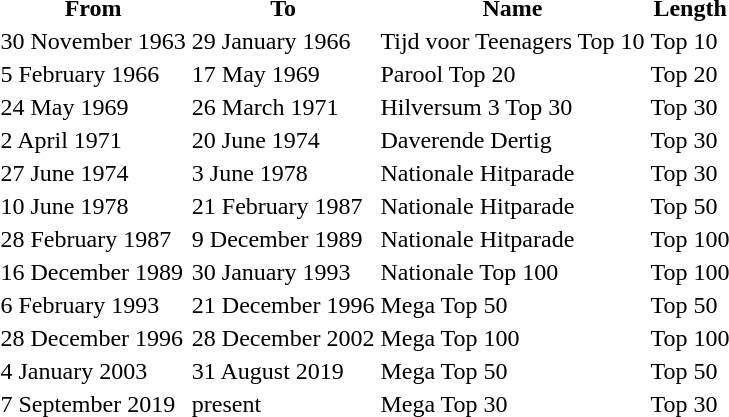<table>
<tr>
<th>From</th>
<th>To</th>
<th>Name</th>
<th>Length</th>
</tr>
<tr>
<td>30 November 1963</td>
<td>29 January 1966</td>
<td>Tijd voor Teenagers Top 10</td>
<td>Top 10</td>
</tr>
<tr>
<td>5 February 1966</td>
<td>17 May 1969</td>
<td>Parool Top 20</td>
<td>Top 20</td>
</tr>
<tr>
<td>24 May 1969</td>
<td>26 March 1971</td>
<td>Hilversum 3 Top 30</td>
<td>Top 30</td>
</tr>
<tr>
<td>2 April 1971</td>
<td>20 June 1974</td>
<td>Daverende Dertig</td>
<td>Top 30</td>
</tr>
<tr>
<td>27 June 1974</td>
<td>3 June 1978</td>
<td>Nationale Hitparade</td>
<td>Top 30</td>
</tr>
<tr>
<td>10 June 1978</td>
<td>21 February 1987</td>
<td>Nationale Hitparade</td>
<td>Top 50</td>
</tr>
<tr>
<td>28 February 1987</td>
<td>9 December 1989</td>
<td>Nationale Hitparade</td>
<td>Top 100</td>
</tr>
<tr>
<td>16 December 1989</td>
<td>30 January 1993</td>
<td>Nationale Top 100</td>
<td>Top 100</td>
</tr>
<tr>
<td>6 February 1993</td>
<td>21 December 1996</td>
<td>Mega Top 50</td>
<td>Top 50</td>
</tr>
<tr>
<td>28 December 1996</td>
<td>28 December 2002</td>
<td>Mega Top 100</td>
<td>Top 100</td>
</tr>
<tr>
<td>4 January 2003</td>
<td>31 August 2019</td>
<td>Mega Top 50</td>
<td>Top 50</td>
</tr>
<tr>
<td>7 September 2019</td>
<td>present</td>
<td>Mega Top 30</td>
<td>Top 30</td>
</tr>
</table>
